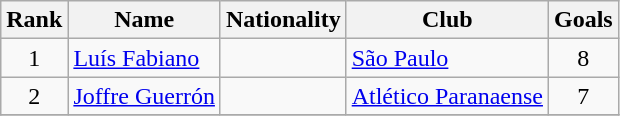<table class="wikitable">
<tr>
<th>Rank</th>
<th>Name</th>
<th>Nationality</th>
<th>Club</th>
<th>Goals</th>
</tr>
<tr>
<td style="text-align:center;" rowspan="1">1</td>
<td><a href='#'>Luís Fabiano</a></td>
<td></td>
<td><a href='#'>São Paulo</a></td>
<td align=center>8</td>
</tr>
<tr>
<td style="text-align:center;" rowspan="1">2</td>
<td><a href='#'>Joffre Guerrón</a></td>
<td></td>
<td><a href='#'>Atlético Paranaense</a></td>
<td align=center>7</td>
</tr>
<tr>
</tr>
</table>
